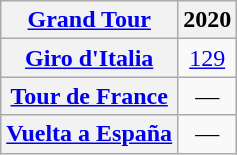<table class="wikitable plainrowheaders">
<tr>
<th scope="col"><a href='#'>Grand Tour</a></th>
<th scope="col">2020</th>
</tr>
<tr style="text-align:center;">
<th scope="row"> <a href='#'>Giro d'Italia</a></th>
<td><a href='#'>129</a></td>
</tr>
<tr style="text-align:center;">
<th scope="row"> <a href='#'>Tour de France</a></th>
<td>—</td>
</tr>
<tr style="text-align:center;">
<th scope="row"> <a href='#'>Vuelta a España</a></th>
<td>—</td>
</tr>
</table>
